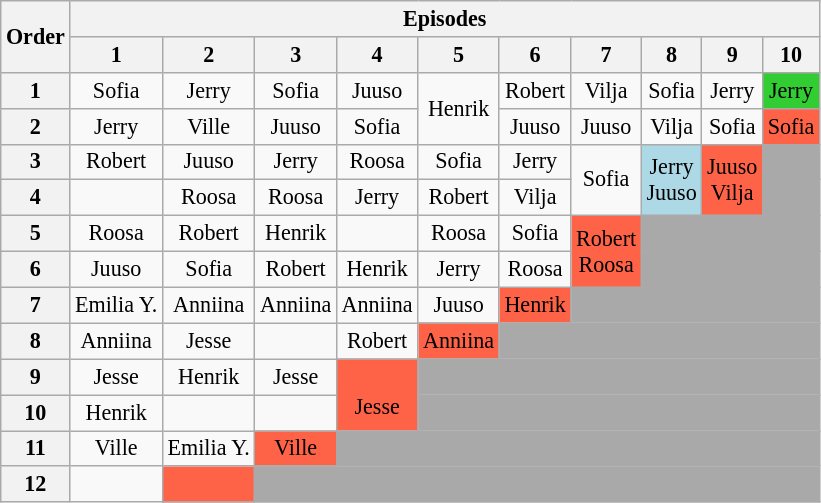<table class="wikitable" style="text-align:center; font-size:92%">
<tr>
<th rowspan=2>Order</th>
<th colspan=12>Episodes</th>
</tr>
<tr>
<th>1</th>
<th>2</th>
<th>3</th>
<th>4</th>
<th>5</th>
<th>6</th>
<th>7</th>
<th>8</th>
<th>9</th>
<th>10</th>
</tr>
<tr>
<th>1</th>
<td>Sofia</td>
<td>Jerry</td>
<td>Sofia</td>
<td>Juuso</td>
<td rowspan="2">Henrik<br></td>
<td>Robert</td>
<td>Vilja</td>
<td>Sofia</td>
<td>Jerry</td>
<td style=" background:limegreen;">Jerry</td>
</tr>
<tr>
<th>2</th>
<td>Jerry</td>
<td>Ville</td>
<td>Juuso</td>
<td>Sofia</td>
<td>Juuso</td>
<td>Juuso</td>
<td>Vilja</td>
<td>Sofia</td>
<td style=" background:tomato;">Sofia</td>
</tr>
<tr>
<th>3</th>
<td>Robert</td>
<td>Juuso</td>
<td>Jerry</td>
<td>Roosa</td>
<td>Sofia</td>
<td>Jerry</td>
<td rowspan="2">Sofia<br></td>
<td rowspan="2" style="background:lightblue">Jerry<br>Juuso</td>
<td rowspan="2" style=" background:tomato;">Juuso<br>Vilja</td>
<td colspan="8" style="background:darkgrey"></td>
</tr>
<tr>
<th>4</th>
<td></td>
<td>Roosa</td>
<td>Roosa</td>
<td>Jerry</td>
<td>Robert</td>
<td>Vilja</td>
<td colspan="8" style="background:darkgrey"></td>
</tr>
<tr>
<th>5</th>
<td>Roosa</td>
<td>Robert</td>
<td>Henrik</td>
<td></td>
<td>Roosa</td>
<td>Sofia</td>
<td rowspan="2" style=" background:tomato;">Robert<br>Roosa</td>
<td colspan="18" style="background:darkgrey"></td>
</tr>
<tr>
<th>6</th>
<td>Juuso</td>
<td>Sofia</td>
<td>Robert</td>
<td>Henrik</td>
<td>Jerry</td>
<td>Roosa</td>
<td colspan="18" style="background:darkgrey"></td>
</tr>
<tr>
<th>7</th>
<td>Emilia Y.</td>
<td>Anniina</td>
<td>Anniina</td>
<td>Anniina</td>
<td>Juuso</td>
<td style=" background:tomato;">Henrik</td>
<td colspan="18" style="background:darkgrey"></td>
</tr>
<tr>
<th>8</th>
<td>Anniina</td>
<td>Jesse</td>
<td></td>
<td>Robert</td>
<td style=" background:tomato;">Anniina</td>
<td colspan="18" style="background:darkgrey"></td>
</tr>
<tr>
<th>9</th>
<td>Jesse</td>
<td>Henrik</td>
<td>Jesse</td>
<td rowspan="2" style=" background:tomato;"><br>Jesse</td>
<td colspan="18" style="background:darkgrey"></td>
</tr>
<tr>
<th>10</th>
<td>Henrik</td>
<td></td>
<td></td>
<td colspan="18" style="background:darkgrey"></td>
</tr>
<tr>
<th>11</th>
<td>Ville</td>
<td>Emilia Y.</td>
<td style=" background:tomato;">Ville</td>
<td colspan="18" style="background:darkgrey"></td>
</tr>
<tr>
<th>12</th>
<td></td>
<td style=" background:tomato;"></td>
<td colspan="18" style="background:darkgrey"></td>
</tr>
</table>
